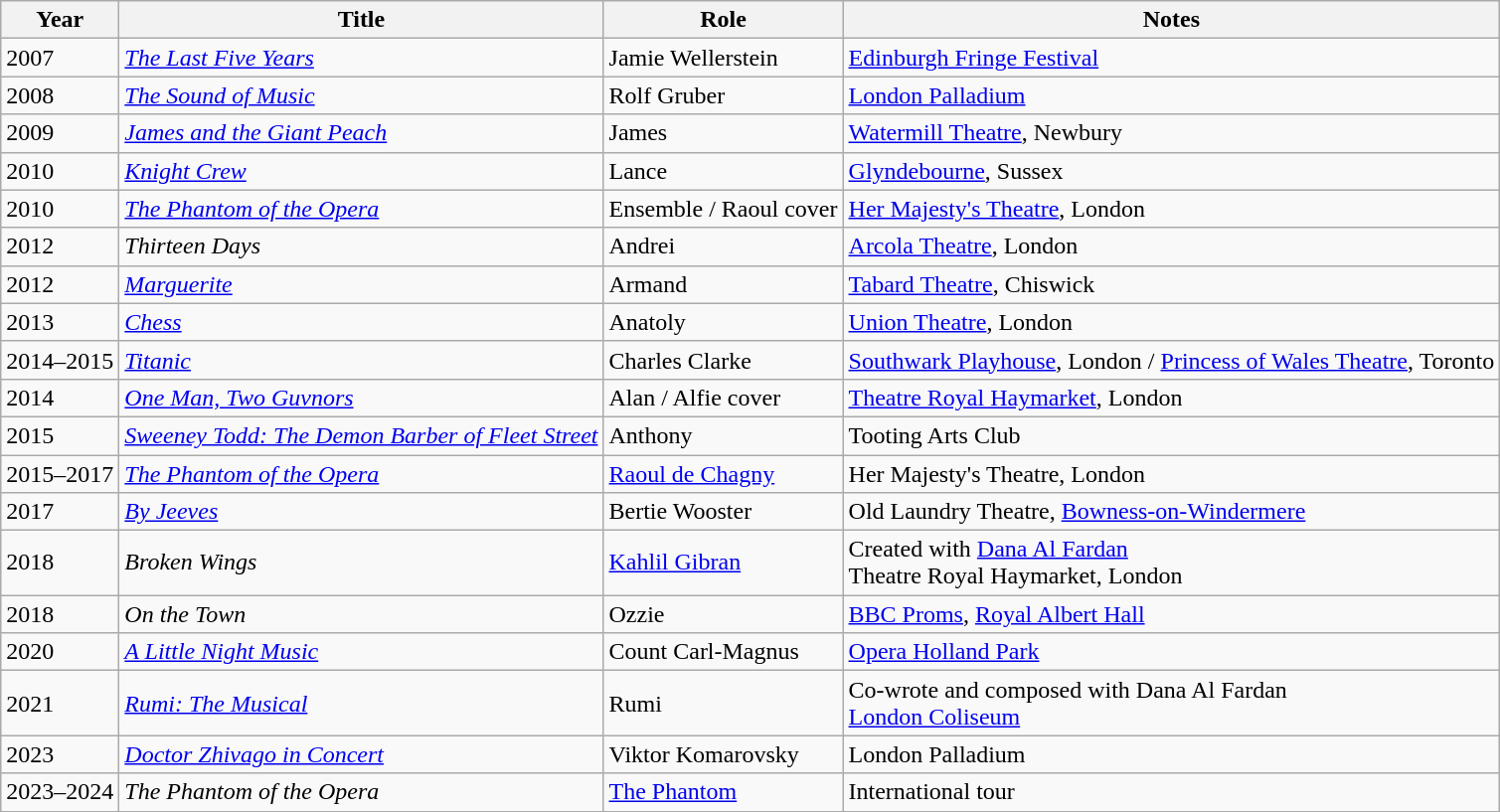<table class="wikitable sortable">
<tr>
<th>Year</th>
<th>Title</th>
<th>Role</th>
<th class="unsortable">Notes</th>
</tr>
<tr>
<td>2007</td>
<td><em><a href='#'>The Last Five Years</a></em></td>
<td>Jamie Wellerstein</td>
<td><a href='#'>Edinburgh Fringe Festival</a></td>
</tr>
<tr>
<td>2008</td>
<td><em><a href='#'>The Sound of Music</a></em></td>
<td>Rolf Gruber</td>
<td><a href='#'>London Palladium</a></td>
</tr>
<tr>
<td>2009</td>
<td><em><a href='#'>James and the Giant Peach</a></em></td>
<td>James</td>
<td><a href='#'>Watermill Theatre</a>, Newbury</td>
</tr>
<tr>
<td>2010</td>
<td><em><a href='#'>Knight Crew</a></em></td>
<td>Lance</td>
<td><a href='#'>Glyndebourne</a>, Sussex</td>
</tr>
<tr>
<td>2010</td>
<td><em><a href='#'>The Phantom of the Opera</a></em></td>
<td>Ensemble / Raoul cover</td>
<td><a href='#'>Her Majesty's Theatre</a>, London</td>
</tr>
<tr>
<td>2012</td>
<td><em>Thirteen Days</em></td>
<td>Andrei</td>
<td><a href='#'>Arcola Theatre</a>, London</td>
</tr>
<tr>
<td>2012</td>
<td><em><a href='#'>Marguerite</a></em></td>
<td>Armand</td>
<td><a href='#'>Tabard Theatre</a>, Chiswick</td>
</tr>
<tr>
<td>2013</td>
<td><em><a href='#'>Chess</a></em></td>
<td>Anatoly</td>
<td><a href='#'>Union Theatre</a>, London</td>
</tr>
<tr>
<td>2014–2015</td>
<td><em><a href='#'>Titanic</a></em></td>
<td>Charles Clarke</td>
<td><a href='#'>Southwark Playhouse</a>, London / <a href='#'>Princess of Wales Theatre</a>, Toronto</td>
</tr>
<tr>
<td>2014</td>
<td><em><a href='#'>One Man, Two Guvnors</a></em></td>
<td>Alan / Alfie cover</td>
<td><a href='#'>Theatre Royal Haymarket</a>, London</td>
</tr>
<tr>
<td>2015</td>
<td><em><a href='#'>Sweeney Todd: The Demon Barber of Fleet Street</a></em></td>
<td>Anthony</td>
<td>Tooting Arts Club</td>
</tr>
<tr>
<td>2015–2017</td>
<td><em><a href='#'>The Phantom of the Opera</a></em></td>
<td><a href='#'>Raoul de Chagny</a></td>
<td>Her Majesty's Theatre, London</td>
</tr>
<tr>
<td>2017</td>
<td><em><a href='#'>By Jeeves</a></em></td>
<td>Bertie Wooster</td>
<td>Old Laundry Theatre, <a href='#'>Bowness-on-Windermere</a></td>
</tr>
<tr>
<td>2018</td>
<td><em>Broken Wings</em></td>
<td><a href='#'>Kahlil Gibran</a></td>
<td>Created with <a href='#'>Dana Al Fardan</a><br>Theatre Royal Haymarket, London</td>
</tr>
<tr>
<td>2018</td>
<td><em>On the Town</em></td>
<td>Ozzie</td>
<td><a href='#'>BBC Proms</a>, <a href='#'>Royal Albert Hall</a></td>
</tr>
<tr>
<td>2020</td>
<td><em><a href='#'>A Little Night Music</a></em></td>
<td>Count Carl-Magnus</td>
<td><a href='#'>Opera Holland Park</a></td>
</tr>
<tr>
<td>2021</td>
<td><em><a href='#'>Rumi: The Musical</a></em></td>
<td>Rumi</td>
<td>Co-wrote and composed with Dana Al Fardan<br><a href='#'>London Coliseum</a></td>
</tr>
<tr>
<td>2023</td>
<td><em><a href='#'>Doctor Zhivago in Concert</a></em></td>
<td>Viktor Komarovsky</td>
<td>London Palladium</td>
</tr>
<tr>
<td>2023–2024</td>
<td><em>The Phantom of the Opera</em></td>
<td><a href='#'>The Phantom</a></td>
<td>International tour</td>
</tr>
<tr>
</tr>
</table>
